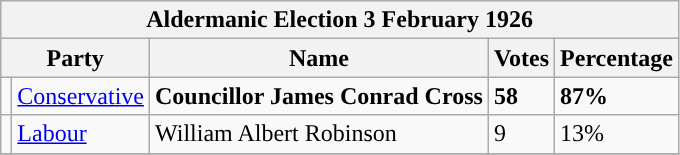<table class="wikitable">
<tr>
<th colspan="5"><strong>Aldermanic Election 3 February 1926</strong></th>
</tr>
<tr>
<th colspan="2">Party</th>
<th>Name</th>
<th>Votes</th>
<th>Percentage</th>
</tr>
<tr>
<td style="background-color:"></td>
<td><a href='#'>Conservative</a></td>
<td><strong>Councillor James Conrad Cross</strong></td>
<td><strong>58</strong></td>
<td><strong>87%</strong></td>
</tr>
<tr>
<td style="background-color:"></td>
<td><a href='#'>Labour</a></td>
<td>William Albert Robinson</td>
<td>9</td>
<td>13%</td>
</tr>
<tr>
</tr>
</table>
